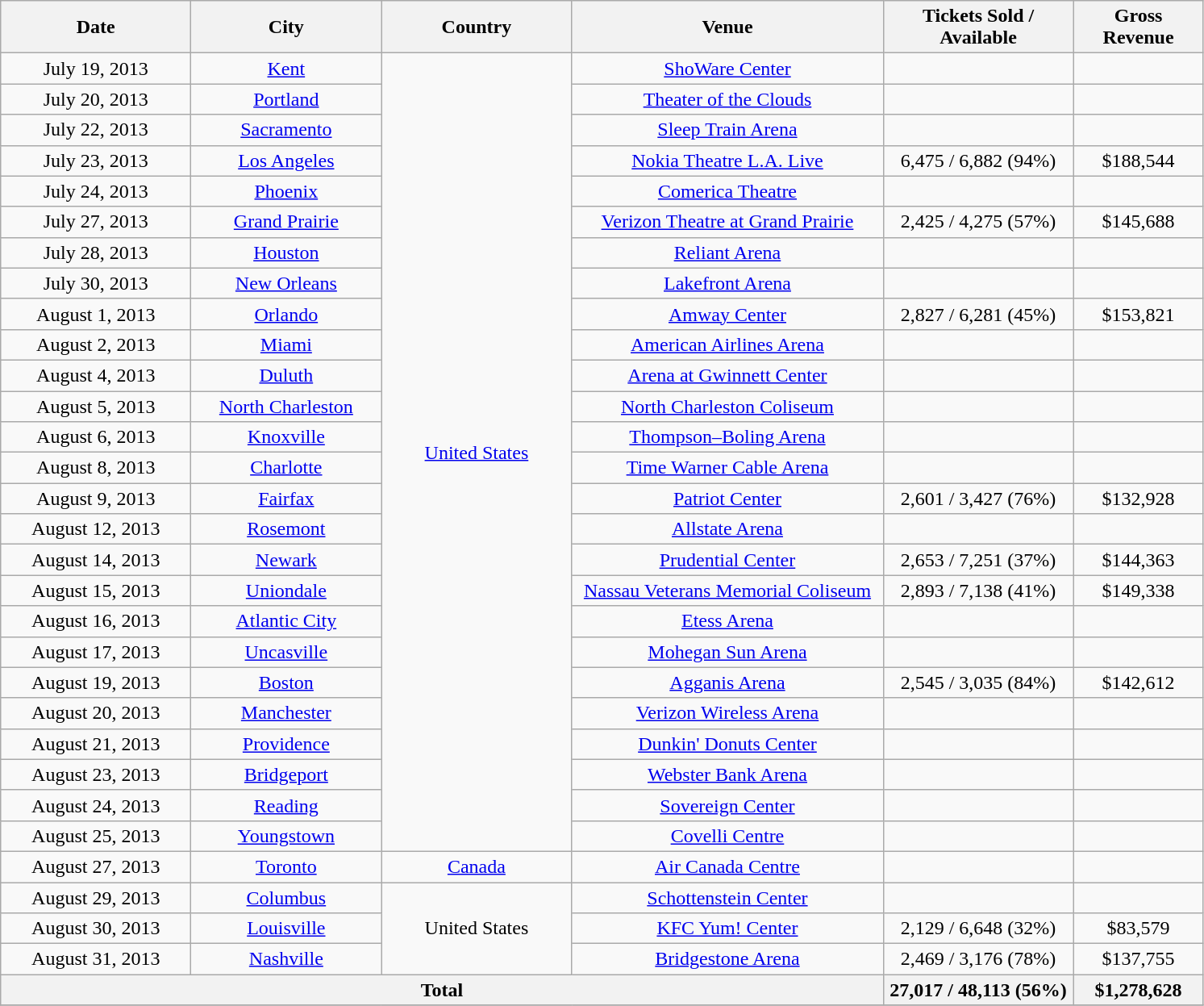<table class="wikitable" style="text-align:center">
<tr>
<th style="width:150px;">Date</th>
<th style="width:150px;">City</th>
<th style="width:150px;">Country</th>
<th style="width:250px;">Venue</th>
<th style="width:150px;">Tickets Sold / Available</th>
<th style="width:100px;">Gross Revenue</th>
</tr>
<tr>
<td>July 19, 2013</td>
<td><a href='#'>Kent</a></td>
<td rowspan="26"><a href='#'>United States</a></td>
<td><a href='#'>ShoWare Center</a></td>
<td></td>
<td></td>
</tr>
<tr>
<td>July 20, 2013</td>
<td><a href='#'>Portland</a></td>
<td><a href='#'>Theater of the Clouds</a></td>
<td></td>
<td></td>
</tr>
<tr>
<td>July 22, 2013</td>
<td><a href='#'>Sacramento</a></td>
<td><a href='#'>Sleep Train Arena</a></td>
<td></td>
<td></td>
</tr>
<tr>
<td>July 23, 2013</td>
<td><a href='#'>Los Angeles</a></td>
<td><a href='#'>Nokia Theatre L.A. Live</a></td>
<td>6,475 / 6,882 (94%)</td>
<td>$188,544</td>
</tr>
<tr>
<td>July 24, 2013</td>
<td><a href='#'>Phoenix</a></td>
<td><a href='#'>Comerica Theatre</a></td>
<td></td>
<td></td>
</tr>
<tr>
<td>July 27, 2013</td>
<td><a href='#'>Grand Prairie</a></td>
<td><a href='#'>Verizon Theatre at Grand Prairie</a></td>
<td>2,425 / 4,275 (57%)</td>
<td>$145,688</td>
</tr>
<tr>
<td>July 28, 2013</td>
<td><a href='#'>Houston</a></td>
<td><a href='#'>Reliant Arena</a></td>
<td></td>
<td></td>
</tr>
<tr>
<td>July 30, 2013</td>
<td><a href='#'>New Orleans</a></td>
<td><a href='#'>Lakefront Arena</a></td>
<td></td>
<td></td>
</tr>
<tr>
<td>August 1, 2013</td>
<td><a href='#'>Orlando</a></td>
<td><a href='#'>Amway Center</a></td>
<td>2,827 / 6,281 (45%)</td>
<td>$153,821</td>
</tr>
<tr>
<td>August 2, 2013</td>
<td><a href='#'>Miami</a></td>
<td><a href='#'>American Airlines Arena</a></td>
<td></td>
<td></td>
</tr>
<tr>
<td>August 4, 2013</td>
<td><a href='#'>Duluth</a></td>
<td><a href='#'>Arena at Gwinnett Center</a></td>
<td></td>
<td></td>
</tr>
<tr>
<td>August 5, 2013</td>
<td><a href='#'>North Charleston</a></td>
<td><a href='#'>North Charleston Coliseum</a></td>
<td></td>
<td></td>
</tr>
<tr>
<td>August 6, 2013</td>
<td><a href='#'>Knoxville</a></td>
<td><a href='#'>Thompson–Boling Arena</a></td>
<td></td>
<td></td>
</tr>
<tr>
<td>August 8, 2013</td>
<td><a href='#'>Charlotte</a></td>
<td><a href='#'>Time Warner Cable Arena</a></td>
<td></td>
<td></td>
</tr>
<tr>
<td>August 9, 2013</td>
<td><a href='#'>Fairfax</a></td>
<td><a href='#'>Patriot Center</a></td>
<td>2,601 / 3,427 (76%)</td>
<td>$132,928</td>
</tr>
<tr>
<td>August 12, 2013</td>
<td><a href='#'>Rosemont</a></td>
<td><a href='#'>Allstate Arena</a></td>
<td></td>
<td></td>
</tr>
<tr>
<td>August 14, 2013</td>
<td><a href='#'>Newark</a></td>
<td><a href='#'>Prudential Center</a></td>
<td>2,653 / 7,251 (37%)</td>
<td>$144,363</td>
</tr>
<tr>
<td>August 15, 2013</td>
<td><a href='#'>Uniondale</a></td>
<td><a href='#'>Nassau Veterans Memorial Coliseum</a></td>
<td>2,893 / 7,138 (41%)</td>
<td>$149,338</td>
</tr>
<tr>
<td>August 16, 2013</td>
<td><a href='#'>Atlantic City</a></td>
<td><a href='#'>Etess Arena</a></td>
<td></td>
<td></td>
</tr>
<tr>
<td>August 17, 2013</td>
<td><a href='#'>Uncasville</a></td>
<td><a href='#'>Mohegan Sun Arena</a></td>
<td></td>
<td></td>
</tr>
<tr>
<td>August 19, 2013</td>
<td><a href='#'>Boston</a></td>
<td><a href='#'>Agganis Arena</a></td>
<td>2,545 / 3,035 (84%)</td>
<td>$142,612</td>
</tr>
<tr>
<td>August 20, 2013</td>
<td><a href='#'>Manchester</a></td>
<td><a href='#'>Verizon Wireless Arena</a></td>
<td></td>
<td></td>
</tr>
<tr>
<td>August 21, 2013</td>
<td><a href='#'>Providence</a></td>
<td><a href='#'>Dunkin' Donuts Center</a></td>
<td></td>
<td></td>
</tr>
<tr>
<td>August 23, 2013</td>
<td><a href='#'>Bridgeport</a></td>
<td><a href='#'>Webster Bank Arena</a></td>
<td></td>
<td></td>
</tr>
<tr>
<td>August 24, 2013</td>
<td><a href='#'>Reading</a></td>
<td><a href='#'>Sovereign Center</a></td>
<td></td>
<td></td>
</tr>
<tr>
<td>August 25, 2013</td>
<td><a href='#'>Youngstown</a></td>
<td><a href='#'>Covelli Centre</a></td>
<td></td>
<td></td>
</tr>
<tr>
<td>August 27, 2013</td>
<td><a href='#'>Toronto</a></td>
<td><a href='#'>Canada</a></td>
<td><a href='#'>Air Canada Centre</a></td>
<td></td>
<td></td>
</tr>
<tr>
<td>August 29, 2013</td>
<td><a href='#'>Columbus</a></td>
<td rowspan="3">United States</td>
<td><a href='#'>Schottenstein Center</a></td>
<td></td>
<td></td>
</tr>
<tr>
<td>August 30, 2013</td>
<td><a href='#'>Louisville</a></td>
<td><a href='#'>KFC Yum! Center</a></td>
<td>2,129 / 6,648 (32%)</td>
<td>$83,579</td>
</tr>
<tr>
<td>August 31, 2013</td>
<td><a href='#'>Nashville</a></td>
<td><a href='#'>Bridgestone Arena</a></td>
<td>2,469 / 3,176 (78%)</td>
<td>$137,755</td>
</tr>
<tr>
<th colspan="4">Total</th>
<th>27,017 / 48,113 (56%)</th>
<th>$1,278,628</th>
</tr>
<tr>
</tr>
</table>
